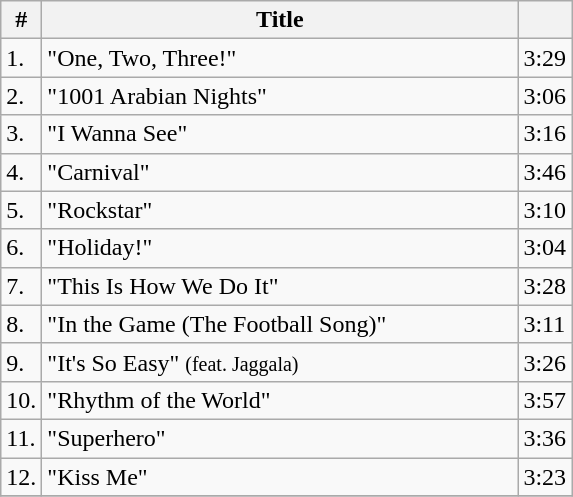<table class="wikitable">
<tr>
<th>#</th>
<th width="310">Title</th>
<th></th>
</tr>
<tr>
<td>1.</td>
<td>"One, Two, Three!"</td>
<td>3:29</td>
</tr>
<tr>
<td>2.</td>
<td>"1001 Arabian Nights"</td>
<td>3:06</td>
</tr>
<tr>
<td>3.</td>
<td>"I Wanna See"</td>
<td>3:16</td>
</tr>
<tr>
<td>4.</td>
<td>"Carnival"</td>
<td>3:46</td>
</tr>
<tr>
<td>5.</td>
<td>"Rockstar"</td>
<td>3:10</td>
</tr>
<tr>
<td>6.</td>
<td>"Holiday!"</td>
<td>3:04</td>
</tr>
<tr>
<td>7.</td>
<td>"This Is How We Do It"</td>
<td>3:28</td>
</tr>
<tr>
<td>8.</td>
<td>"In the Game (The Football Song)"</td>
<td>3:11</td>
</tr>
<tr>
<td>9.</td>
<td>"It's So Easy" <small>(feat. Jaggala)</small></td>
<td>3:26</td>
</tr>
<tr>
<td>10.</td>
<td>"Rhythm of the World"</td>
<td>3:57</td>
</tr>
<tr>
<td>11.</td>
<td>"Superhero"</td>
<td>3:36</td>
</tr>
<tr>
<td>12.</td>
<td>"Kiss Me"</td>
<td>3:23</td>
</tr>
<tr>
</tr>
</table>
